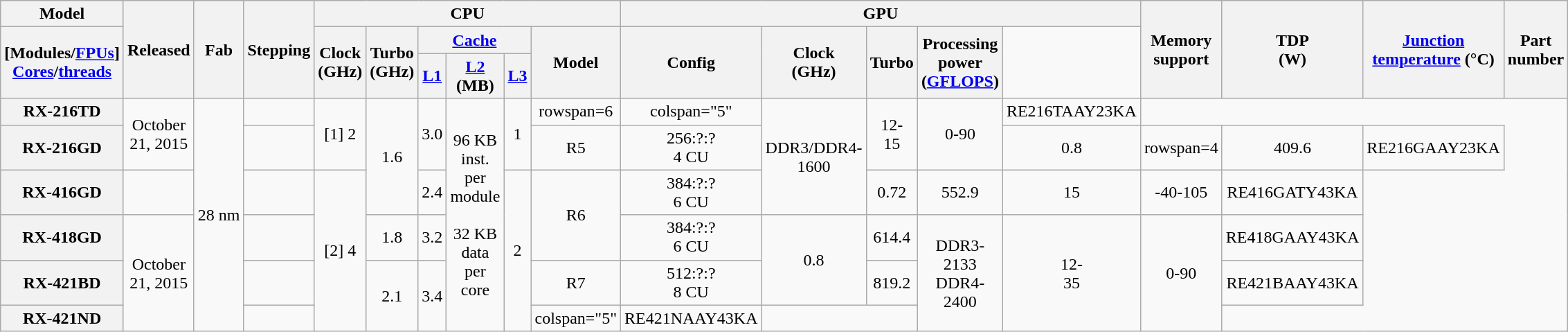<table class="wikitable sortable sort-under" style="text-align: center">
<tr>
<th>Model</th>
<th rowspan="3">Released</th>
<th rowspan="3">Fab</th>
<th rowspan="3">Stepping</th>
<th colspan="6">CPU</th>
<th colspan="5">GPU</th>
<th rowspan="3">Memory<br>support</th>
<th rowspan="3">TDP<br>(W)</th>
<th rowspan="3"><a href='#'>Junction temperature</a> (°C)</th>
<th rowspan="3">Part number</th>
</tr>
<tr>
<th rowspan="2">[Modules/<a href='#'>FPUs</a>]<br><a href='#'>Cores</a>/<a href='#'>threads</a></th>
<th rowspan="2">Clock<br>(GHz)</th>
<th rowspan="2">Turbo<br>(GHz)</th>
<th colspan=3><a href='#'>Cache</a></th>
<th rowspan="2">Model</th>
<th rowspan="2">Config</th>
<th rowspan="2">Clock<br>(GHz)</th>
<th rowspan="2">Turbo</th>
<th rowspan="2">Processing<br>power<br>(<a href='#'>GFLOPS</a>)</th>
</tr>
<tr>
<th><a href='#'>L1</a></th>
<th><a href='#'>L2</a><br>(MB)</th>
<th><a href='#'>L3</a></th>
</tr>
<tr>
<th>RX-216TD</th>
<td rowspan="2">October 21, 2015</td>
<td rowspan="6">28 nm</td>
<td></td>
<td rowspan="2">[1] 2</td>
<td rowspan="3">1.6</td>
<td rowspan="2">3.0</td>
<td rowspan="6">96 KB inst.<br>per module<br><br>32 KB data<br>per core</td>
<td rowspan="2">1</td>
<td>rowspan=6 </td>
<td>colspan="5" </td>
<td rowspan="3">DDR3/DDR4-1600</td>
<td rowspan="2">12-<br>15</td>
<td rowspan="2">0-90</td>
<td>RE216TAAY23KA</td>
</tr>
<tr>
<th>RX-216GD</th>
<td></td>
<td>R5</td>
<td>256:?:?<br>4 CU</td>
<td>0.8</td>
<td>rowspan=4 </td>
<td>409.6</td>
<td>RE216GAAY23KA</td>
</tr>
<tr>
<th>RX-416GD</th>
<td></td>
<td></td>
<td rowspan="4">[2] 4</td>
<td>2.4</td>
<td rowspan="4">2</td>
<td rowspan="2">R6</td>
<td>384:?:?<br>6 CU</td>
<td>0.72</td>
<td>552.9</td>
<td>15</td>
<td>-40-105</td>
<td>RE416GATY43KA</td>
</tr>
<tr>
<th>RX-418GD</th>
<td rowspan="3">October 21, 2015</td>
<td></td>
<td>1.8</td>
<td>3.2</td>
<td>384:?:?<br>6 CU</td>
<td rowspan="2">0.8</td>
<td>614.4</td>
<td rowspan="3">DDR3-2133<br>DDR4-2400</td>
<td rowspan="3">12-<br>35</td>
<td rowspan="3">0-90</td>
<td>RE418GAAY43KA</td>
</tr>
<tr>
<th>RX-421BD</th>
<td></td>
<td rowspan="2">2.1</td>
<td rowspan="2">3.4</td>
<td>R7</td>
<td>512:?:?<br>8 CU</td>
<td>819.2</td>
<td>RE421BAAY43KA</td>
</tr>
<tr>
<th>RX-421ND</th>
<td></td>
<td>colspan="5" </td>
<td>RE421NAAY43KA</td>
</tr>
</table>
